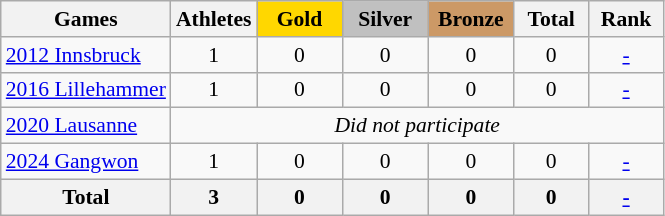<table class="wikitable" style="text-align:center; font-size:90%;">
<tr>
<th>Games</th>
<th>Athletes</th>
<td style="background:gold; width:3.5em; font-weight:bold;">Gold</td>
<td style="background:silver; width:3.5em; font-weight:bold;">Silver</td>
<td style="background:#cc9966; width:3.5em; font-weight:bold;">Bronze</td>
<th style="width:3em; font-weight:bold;">Total</th>
<th style="width:3em; font-weight:bold;">Rank</th>
</tr>
<tr>
<td align=left><a href='#'>2012 Innsbruck</a></td>
<td>1</td>
<td>0</td>
<td>0</td>
<td>0</td>
<td>0</td>
<td><a href='#'>-</a></td>
</tr>
<tr>
<td align=left><a href='#'>2016 Lillehammer</a></td>
<td>1</td>
<td>0</td>
<td>0</td>
<td>0</td>
<td>0</td>
<td><a href='#'>-</a></td>
</tr>
<tr>
<td align=left><a href='#'>2020 Lausanne</a></td>
<td colspan=6><em>Did not participate</em></td>
</tr>
<tr>
<td align=left><a href='#'>2024 Gangwon</a></td>
<td>1</td>
<td>0</td>
<td>0</td>
<td>0</td>
<td>0</td>
<td><a href='#'>-</a></td>
</tr>
<tr>
<th>Total</th>
<th>3</th>
<th>0</th>
<th>0</th>
<th>0</th>
<th>0</th>
<th><a href='#'>-</a></th>
</tr>
</table>
